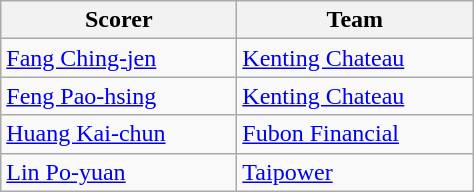<table class="wikitable">
<tr>
<th width="150">Scorer</th>
<th width="150">Team</th>
</tr>
<tr>
<td><a href='#'>Fang Ching-jen</a></td>
<td><a href='#'>Kenting Chateau</a></td>
</tr>
<tr>
<td><a href='#'>Feng Pao-hsing</a></td>
<td><a href='#'>Kenting Chateau</a></td>
</tr>
<tr>
<td><a href='#'>Huang Kai-chun</a></td>
<td><a href='#'>Fubon Financial</a></td>
</tr>
<tr>
<td><a href='#'>Lin Po-yuan</a></td>
<td><a href='#'>Taipower</a></td>
</tr>
</table>
